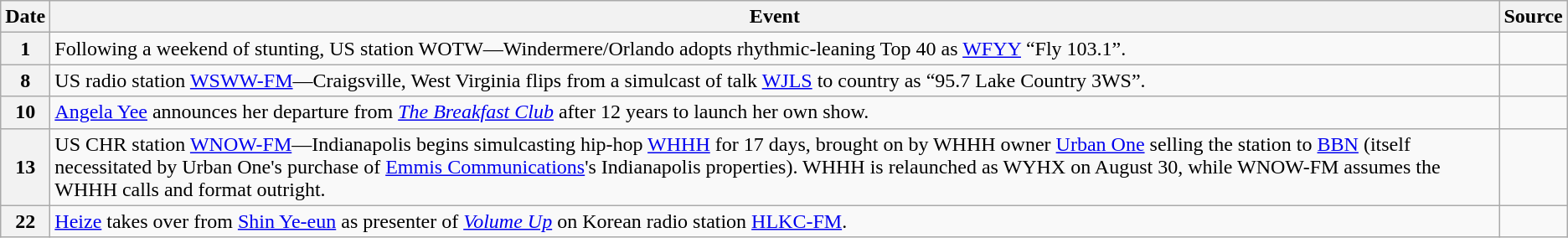<table class="wikitable">
<tr>
<th>Date</th>
<th>Event</th>
<th>Source</th>
</tr>
<tr>
<th>1</th>
<td>Following a weekend of stunting, US station WOTW—Windermere/Orlando adopts rhythmic-leaning Top 40 as <a href='#'>WFYY</a> “Fly 103.1”.</td>
<td></td>
</tr>
<tr>
<th>8</th>
<td>US radio station <a href='#'>WSWW-FM</a>—Craigsville, West Virginia flips from a simulcast of talk <a href='#'>WJLS</a> to country as “95.7 Lake Country 3WS”.</td>
<td></td>
</tr>
<tr>
<th>10</th>
<td><a href='#'>Angela Yee</a> announces her departure from <em><a href='#'>The Breakfast Club</a></em> after 12 years to launch her own show.</td>
<td></td>
</tr>
<tr>
<th>13</th>
<td>US CHR station <a href='#'>WNOW-FM</a>—Indianapolis begins simulcasting hip-hop <a href='#'>WHHH</a> for 17 days, brought on by WHHH owner <a href='#'>Urban One</a> selling the station to <a href='#'>BBN</a> (itself necessitated by Urban One's purchase of <a href='#'>Emmis Communications</a>'s Indianapolis properties). WHHH is relaunched as WYHX on August 30, while WNOW-FM assumes the WHHH calls and format outright.</td>
<td></td>
</tr>
<tr>
<th>22</th>
<td><a href='#'>Heize</a> takes over from <a href='#'>Shin Ye-eun</a> as presenter of <em><a href='#'>Volume Up</a></em> on Korean radio station <a href='#'>HLKC-FM</a>.</td>
<td></td>
</tr>
</table>
